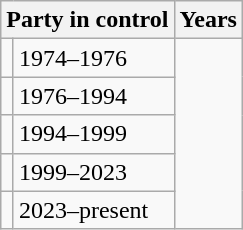<table class="wikitable">
<tr>
<th colspan="2">Party in control</th>
<th>Years</th>
</tr>
<tr>
<td></td>
<td>1974–1976</td>
</tr>
<tr>
<td></td>
<td>1976–1994</td>
</tr>
<tr>
<td></td>
<td>1994–1999</td>
</tr>
<tr>
<td></td>
<td>1999–2023</td>
</tr>
<tr>
<td></td>
<td>2023–present</td>
</tr>
</table>
